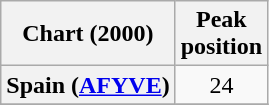<table class="wikitable">
<tr>
<th align="center">Chart (2000)</th>
<th align="center">Peak<br>position</th>
</tr>
<tr>
<th scope="row">Spain (<a href='#'>AFYVE</a>)</th>
<td align="center">24</td>
</tr>
<tr>
</tr>
</table>
